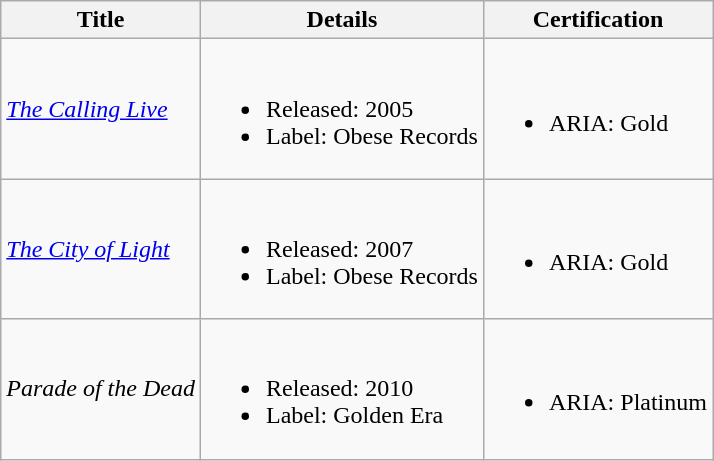<table class="wikitable">
<tr>
<th>Title</th>
<th>Details</th>
<th>Certification</th>
</tr>
<tr>
<td scope="row"><em><a href='#'>The Calling Live</a></em></td>
<td><br><ul><li>Released: 2005</li><li>Label: Obese Records</li></ul></td>
<td><br><ul><li>ARIA: Gold</li></ul></td>
</tr>
<tr>
<td scope="row"><em><a href='#'>The City of Light</a></em></td>
<td><br><ul><li>Released: 2007</li><li>Label: Obese Records</li></ul></td>
<td><br><ul><li>ARIA: Gold</li></ul></td>
</tr>
<tr>
<td scope="row"><em>Parade of the Dead</em></td>
<td><br><ul><li>Released: 2010</li><li>Label: Golden Era</li></ul></td>
<td><br><ul><li>ARIA: Platinum</li></ul></td>
</tr>
</table>
